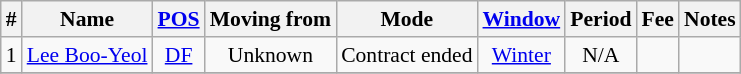<table class="wikitable sortable" style="text-align: center; font-size:90%;">
<tr>
<th>#</th>
<th>Name</th>
<th><a href='#'>POS</a></th>
<th>Moving from</th>
<th>Mode</th>
<th><a href='#'>Window</a></th>
<th>Period</th>
<th>Fee</th>
<th>Notes</th>
</tr>
<tr>
<td>1</td>
<td align=left> <a href='#'>Lee Boo-Yeol</a></td>
<td><a href='#'>DF</a></td>
<td>Unknown</td>
<td>Contract ended</td>
<td><a href='#'>Winter</a></td>
<td>N/A</td>
<td></td>
<td></td>
</tr>
<tr>
</tr>
</table>
